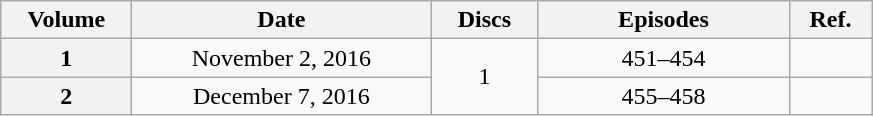<table class="wikitable" style="text-align:center;">
<tr>
<th scope="col" style="width:5em;">Volume</th>
<th scope="col" style="width:12em;">Date</th>
<th scope="col" style="width:4em;">Discs</th>
<th scope="col" style="width:10em;">Episodes</th>
<th scope="col" style="width:3em;">Ref.</th>
</tr>
<tr>
<th scope="row">1</th>
<td>November 2, 2016</td>
<td rowspan="2">1</td>
<td>451–454</td>
<td></td>
</tr>
<tr>
<th scope="row">2</th>
<td>December 7, 2016</td>
<td>455–458</td>
<td></td>
</tr>
</table>
